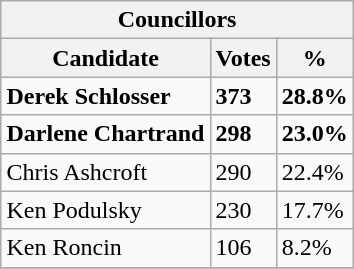<table class="wikitable collapsible collapsed" align="right">
<tr>
<th colspan=3>Councillors</th>
</tr>
<tr>
<th>Candidate</th>
<th>Votes</th>
<th>%</th>
</tr>
<tr>
<td><strong>Derek Schlosser</strong></td>
<td><strong>373</strong></td>
<td><strong>28.8%</strong></td>
</tr>
<tr>
<td><strong>Darlene Chartrand</strong></td>
<td><strong>298</strong></td>
<td><strong>23.0%</strong></td>
</tr>
<tr>
<td>Chris Ashcroft</td>
<td>290</td>
<td>22.4%</td>
</tr>
<tr>
<td>Ken Podulsky</td>
<td>230</td>
<td>17.7%</td>
</tr>
<tr>
<td>Ken Roncin</td>
<td>106</td>
<td>8.2%</td>
</tr>
<tr>
</tr>
</table>
